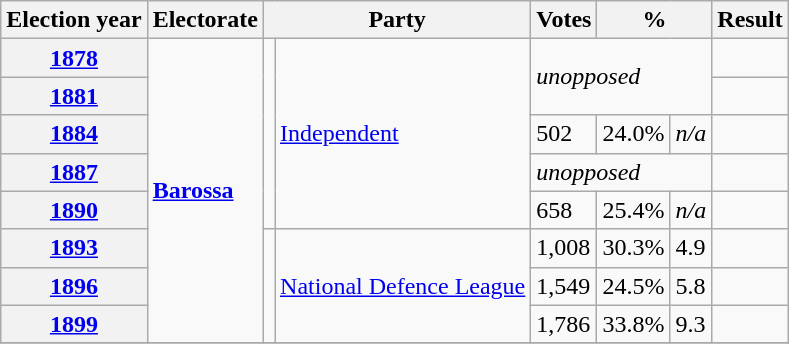<table class=wikitable>
<tr>
<th>Election year</th>
<th>Electorate</th>
<th colspan ="2">Party</th>
<th>Votes</th>
<th colspan ="2">%</th>
<th>Result</th>
</tr>
<tr>
<th><a href='#'>1878</a></th>
<td rowspan ="8"><a href='#'><strong>Barossa</strong></a></td>
<td rowspan ="5" ></td>
<td rowspan ="5"><a href='#'>Independent</a></td>
<td colspan ="3" rowspan ="2"><em>unopposed</em></td>
<td></td>
</tr>
<tr>
<th><a href='#'>1881</a></th>
<td></td>
</tr>
<tr>
<th><a href='#'>1884</a></th>
<td>502</td>
<td>24.0%</td>
<td> <em>n/a</em></td>
<td></td>
</tr>
<tr>
<th><a href='#'>1887</a></th>
<td colspan ="3"><em>unopposed</em></td>
<td></td>
</tr>
<tr>
<th><a href='#'>1890</a></th>
<td>658</td>
<td>25.4%</td>
<td> <em>n/a</em></td>
<td></td>
</tr>
<tr>
<th><a href='#'>1893</a></th>
<td rowspan ="3" ></td>
<td rowspan ="3"><a href='#'>National Defence League</a></td>
<td>1,008</td>
<td>30.3%</td>
<td> 4.9</td>
<td></td>
</tr>
<tr>
<th><a href='#'>1896</a></th>
<td>1,549</td>
<td>24.5%</td>
<td> 5.8</td>
<td></td>
</tr>
<tr>
<th><a href='#'>1899</a></th>
<td>1,786</td>
<td>33.8%</td>
<td> 9.3</td>
<td></td>
</tr>
<tr>
</tr>
</table>
